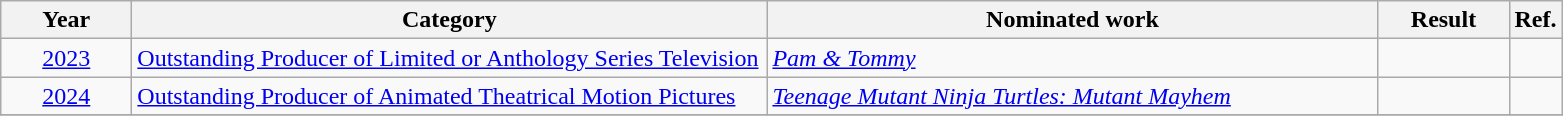<table class=wikitable>
<tr>
<th scope="col" style="width:5em;">Year</th>
<th scope="col" style="width:26em;">Category</th>
<th scope="col" style="width:25em;">Nominated work</th>
<th scope="col" style="width:5em;">Result</th>
<th>Ref.</th>
</tr>
<tr>
<td style="text-align:center;"><a href='#'>2023</a></td>
<td><a href='#'>Outstanding Producer of Limited or Anthology Series Television</a></td>
<td><em><a href='#'>Pam & Tommy</a></em></td>
<td></td>
<td align="center"></td>
</tr>
<tr>
<td style="text-align:center;"><a href='#'>2024</a></td>
<td><a href='#'>Outstanding Producer of Animated Theatrical Motion Pictures</a></td>
<td><em><a href='#'>Teenage Mutant Ninja Turtles: Mutant Mayhem</a></em></td>
<td></td>
<td align="center"></td>
</tr>
<tr>
</tr>
</table>
